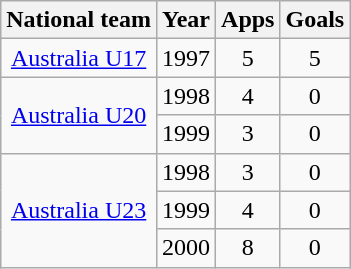<table class="wikitable" style="text-align:center">
<tr>
<th>National team</th>
<th>Year</th>
<th>Apps</th>
<th>Goals</th>
</tr>
<tr>
<td><a href='#'>Australia U17</a></td>
<td>1997</td>
<td>5</td>
<td>5</td>
</tr>
<tr>
<td rowspan="2"><a href='#'>Australia U20</a></td>
<td>1998</td>
<td>4</td>
<td>0</td>
</tr>
<tr>
<td>1999</td>
<td>3</td>
<td>0</td>
</tr>
<tr>
<td rowspan="3"><a href='#'>Australia U23</a></td>
<td>1998</td>
<td>3</td>
<td>0</td>
</tr>
<tr>
<td>1999</td>
<td>4</td>
<td>0</td>
</tr>
<tr>
<td>2000</td>
<td>8</td>
<td>0</td>
</tr>
</table>
